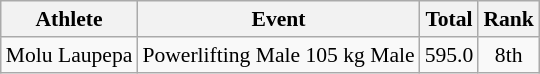<table class="wikitable" style="font-size:90%;text-align:center">
<tr>
<th>Athlete</th>
<th>Event</th>
<th>Total</th>
<th>Rank</th>
</tr>
<tr align=center>
<td align=left>Molu Laupepa</td>
<td align=left>Powerlifting Male 105 kg Male</td>
<td>595.0</td>
<td>8th</td>
</tr>
</table>
